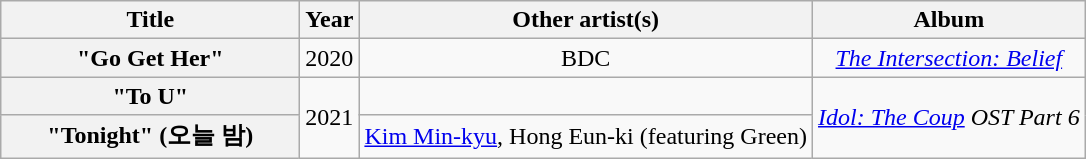<table class="wikitable plainrowheaders" style="text-align:center;">
<tr>
<th scope="col" style="width:12em;">Title</th>
<th scope="col">Year</th>
<th scope="col">Other artist(s)</th>
<th scope="col">Album</th>
</tr>
<tr>
<th scope="row">"Go Get Her"</th>
<td>2020</td>
<td>BDC</td>
<td><em><a href='#'>The Intersection: Belief</a></em></td>
</tr>
<tr>
<th scope="row">"To U"</th>
<td rowspan="2">2021</td>
<td></td>
<td rowspan="2"><em><a href='#'>Idol: The Coup</a> OST Part 6</em></td>
</tr>
<tr>
<th scope="row">"Tonight" (오늘 밤)</th>
<td><a href='#'>Kim Min-kyu</a>, Hong Eun-ki (featuring Green)</td>
</tr>
</table>
